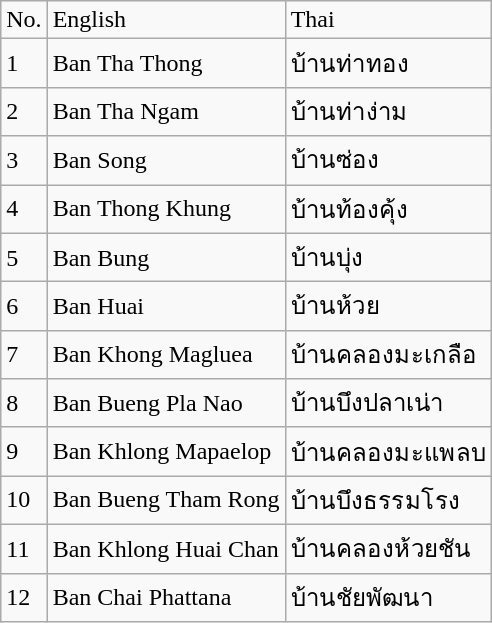<table class="wikitable">
<tr>
<td>No.</td>
<td>English</td>
<td>Thai</td>
</tr>
<tr>
<td>1</td>
<td>Ban Tha Thong</td>
<td>บ้านท่าทอง</td>
</tr>
<tr>
<td>2</td>
<td>Ban Tha Ngam</td>
<td>บ้านท่าง่าม</td>
</tr>
<tr>
<td>3</td>
<td>Ban Song</td>
<td>บ้านซ่อง</td>
</tr>
<tr>
<td>4</td>
<td>Ban Thong Khung</td>
<td>บ้านท้องคุ้ง</td>
</tr>
<tr>
<td>5</td>
<td>Ban Bung</td>
<td>บ้านบุ่ง</td>
</tr>
<tr>
<td>6</td>
<td>Ban Huai</td>
<td>บ้านห้วย</td>
</tr>
<tr>
<td>7</td>
<td>Ban Khong Magluea</td>
<td>บ้านคลองมะเกลือ</td>
</tr>
<tr>
<td>8</td>
<td>Ban Bueng Pla Nao</td>
<td>บ้านบึงปลาเน่า</td>
</tr>
<tr>
<td>9</td>
<td>Ban Khlong Mapaelop</td>
<td>บ้านคลองมะแพลบ</td>
</tr>
<tr>
<td>10</td>
<td>Ban Bueng Tham Rong</td>
<td>บ้านบึงธรรมโรง</td>
</tr>
<tr>
<td>11</td>
<td>Ban Khlong Huai Chan</td>
<td>บ้านคลองห้วยชัน</td>
</tr>
<tr>
<td>12</td>
<td>Ban Chai Phattana</td>
<td>บ้านชัยพัฒนา</td>
</tr>
</table>
